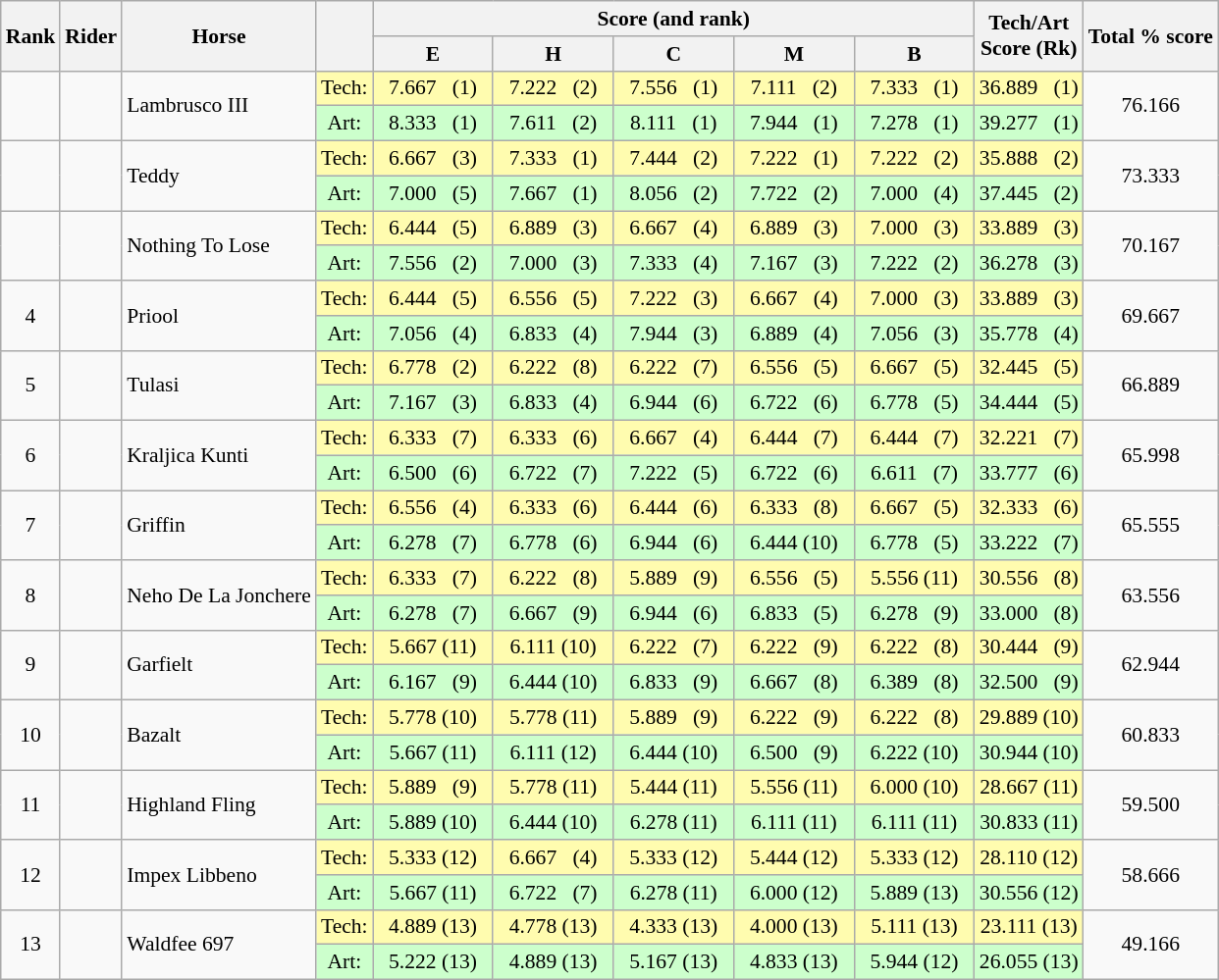<table class="wikitable" style="text-align:center; font-size:90%">
<tr>
<th rowspan=2>Rank</th>
<th rowspan=2>Rider</th>
<th rowspan=2>Horse</th>
<th rowspan=2></th>
<th colspan=5>Score (and rank)</th>
<th rowspan=2>Tech/Art<br>Score (Rk)</th>
<th rowspan=2>Total % score</th>
</tr>
<tr>
<th width=75>E</th>
<th width=75>H</th>
<th width=75>C</th>
<th width=75>M</th>
<th width=75>B</th>
</tr>
<tr>
<td rowspan="2"></td>
<td align=left rowspan="2"></td>
<td align=left rowspan="2">Lambrusco III</td>
<td bgcolor="fffcaf">Tech:</td>
<td bgcolor="fffcaf">7.667   (1)</td>
<td bgcolor="fffcaf">7.222   (2)</td>
<td bgcolor="fffcaf">7.556   (1)</td>
<td bgcolor="fffcaf">7.111   (2)</td>
<td bgcolor="fffcaf">7.333   (1)</td>
<td bgcolor="fffcaf">36.889   (1)</td>
<td rowspan="2">76.166</td>
</tr>
<tr>
<td bgcolor="ccffcc">Art:</td>
<td bgcolor="ccffcc">8.333   (1)</td>
<td bgcolor="ccffcc">7.611   (2)</td>
<td bgcolor="ccffcc">8.111   (1)</td>
<td bgcolor="ccffcc">7.944   (1)</td>
<td bgcolor="ccffcc">7.278   (1)</td>
<td bgcolor="ccffcc">39.277   (1)</td>
</tr>
<tr>
<td rowspan="2"></td>
<td align=left rowspan="2"></td>
<td align=left rowspan="2">Teddy</td>
<td bgcolor="fffcaf">Tech:</td>
<td bgcolor="fffcaf">6.667   (3)</td>
<td bgcolor="fffcaf">7.333   (1)</td>
<td bgcolor="fffcaf">7.444   (2)</td>
<td bgcolor="fffcaf">7.222   (1)</td>
<td bgcolor="fffcaf">7.222   (2)</td>
<td bgcolor="fffcaf">35.888   (2)</td>
<td rowspan="2">73.333</td>
</tr>
<tr>
<td bgcolor="ccffcc">Art:</td>
<td bgcolor="ccffcc">7.000   (5)</td>
<td bgcolor="ccffcc">7.667   (1)</td>
<td bgcolor="ccffcc">8.056   (2)</td>
<td bgcolor="ccffcc">7.722   (2)</td>
<td bgcolor="ccffcc">7.000   (4)</td>
<td bgcolor="ccffcc">37.445   (2)</td>
</tr>
<tr>
<td rowspan="2"></td>
<td align=left rowspan="2"></td>
<td align=left rowspan="2">Nothing To Lose</td>
<td bgcolor="fffcaf">Tech:</td>
<td bgcolor="fffcaf">6.444   (5)</td>
<td bgcolor="fffcaf">6.889   (3)</td>
<td bgcolor="fffcaf">6.667   (4)</td>
<td bgcolor="fffcaf">6.889   (3)</td>
<td bgcolor="fffcaf">7.000   (3)</td>
<td bgcolor="fffcaf">33.889   (3)</td>
<td rowspan="2">70.167</td>
</tr>
<tr>
<td bgcolor="ccffcc">Art:</td>
<td bgcolor="ccffcc">7.556   (2)</td>
<td bgcolor="ccffcc">7.000   (3)</td>
<td bgcolor="ccffcc">7.333   (4)</td>
<td bgcolor="ccffcc">7.167   (3)</td>
<td bgcolor="ccffcc">7.222   (2)</td>
<td bgcolor="ccffcc">36.278   (3)</td>
</tr>
<tr>
<td rowspan="2">4</td>
<td align=left rowspan="2"></td>
<td align=left rowspan="2">Priool</td>
<td bgcolor="fffcaf">Tech:</td>
<td bgcolor="fffcaf">6.444   (5)</td>
<td bgcolor="fffcaf">6.556   (5)</td>
<td bgcolor="fffcaf">7.222   (3)</td>
<td bgcolor="fffcaf">6.667   (4)</td>
<td bgcolor="fffcaf">7.000   (3)</td>
<td bgcolor="fffcaf">33.889   (3)</td>
<td rowspan="2">69.667</td>
</tr>
<tr>
<td bgcolor="ccffcc">Art:</td>
<td bgcolor="ccffcc">7.056   (4)</td>
<td bgcolor="ccffcc">6.833   (4)</td>
<td bgcolor="ccffcc">7.944   (3)</td>
<td bgcolor="ccffcc">6.889   (4)</td>
<td bgcolor="ccffcc">7.056   (3)</td>
<td bgcolor="ccffcc">35.778   (4)</td>
</tr>
<tr>
<td rowspan="2">5</td>
<td align=left rowspan="2"></td>
<td align=left rowspan="2">Tulasi</td>
<td bgcolor="fffcaf">Tech:</td>
<td bgcolor="fffcaf">6.778   (2)</td>
<td bgcolor="fffcaf">6.222   (8)</td>
<td bgcolor="fffcaf">6.222   (7)</td>
<td bgcolor="fffcaf">6.556   (5)</td>
<td bgcolor="fffcaf">6.667   (5)</td>
<td bgcolor="fffcaf">32.445   (5)</td>
<td rowspan="2">66.889</td>
</tr>
<tr>
<td bgcolor="ccffcc">Art:</td>
<td bgcolor="ccffcc">7.167   (3)</td>
<td bgcolor="ccffcc">6.833   (4)</td>
<td bgcolor="ccffcc">6.944   (6)</td>
<td bgcolor="ccffcc">6.722   (6)</td>
<td bgcolor="ccffcc">6.778   (5)</td>
<td bgcolor="ccffcc">34.444   (5)</td>
</tr>
<tr>
<td rowspan="2">6</td>
<td align=left rowspan="2"></td>
<td align=left rowspan="2">Kraljica Kunti</td>
<td bgcolor="fffcaf">Tech:</td>
<td bgcolor="fffcaf">6.333   (7)</td>
<td bgcolor="fffcaf">6.333   (6)</td>
<td bgcolor="fffcaf">6.667   (4)</td>
<td bgcolor="fffcaf">6.444   (7)</td>
<td bgcolor="fffcaf">6.444   (7)</td>
<td bgcolor="fffcaf">32.221   (7)</td>
<td rowspan="2">65.998</td>
</tr>
<tr>
<td bgcolor="ccffcc">Art:</td>
<td bgcolor="ccffcc">6.500   (6)</td>
<td bgcolor="ccffcc">6.722   (7)</td>
<td bgcolor="ccffcc">7.222   (5)</td>
<td bgcolor="ccffcc">6.722   (6)</td>
<td bgcolor="ccffcc">6.611   (7)</td>
<td bgcolor="ccffcc">33.777   (6)</td>
</tr>
<tr>
<td rowspan="2">7</td>
<td align=left rowspan="2"></td>
<td align=left rowspan="2">Griffin</td>
<td bgcolor="fffcaf">Tech:</td>
<td bgcolor="fffcaf">6.556   (4)</td>
<td bgcolor="fffcaf">6.333   (6)</td>
<td bgcolor="fffcaf">6.444   (6)</td>
<td bgcolor="fffcaf">6.333   (8)</td>
<td bgcolor="fffcaf">6.667   (5)</td>
<td bgcolor="fffcaf">32.333   (6)</td>
<td rowspan="2">65.555</td>
</tr>
<tr>
<td bgcolor="ccffcc">Art:</td>
<td bgcolor="ccffcc">6.278   (7)</td>
<td bgcolor="ccffcc">6.778   (6)</td>
<td bgcolor="ccffcc">6.944   (6)</td>
<td bgcolor="ccffcc">6.444 (10)</td>
<td bgcolor="ccffcc">6.778   (5)</td>
<td bgcolor="ccffcc">33.222   (7)</td>
</tr>
<tr>
<td rowspan="2">8</td>
<td align=left rowspan="2"></td>
<td align=left rowspan="2">Neho De La Jonchere</td>
<td bgcolor="fffcaf">Tech:</td>
<td bgcolor="fffcaf">6.333   (7)</td>
<td bgcolor="fffcaf">6.222   (8)</td>
<td bgcolor="fffcaf">5.889   (9)</td>
<td bgcolor="fffcaf">6.556   (5)</td>
<td bgcolor="fffcaf">5.556 (11)</td>
<td bgcolor="fffcaf">30.556   (8)</td>
<td rowspan="2">63.556</td>
</tr>
<tr>
<td bgcolor="ccffcc">Art:</td>
<td bgcolor="ccffcc">6.278   (7)</td>
<td bgcolor="ccffcc">6.667   (9)</td>
<td bgcolor="ccffcc">6.944   (6)</td>
<td bgcolor="ccffcc">6.833   (5)</td>
<td bgcolor="ccffcc">6.278   (9)</td>
<td bgcolor="ccffcc">33.000   (8)</td>
</tr>
<tr>
<td rowspan="2">9</td>
<td align=left rowspan="2"></td>
<td align=left rowspan="2">Garfielt</td>
<td bgcolor="fffcaf">Tech:</td>
<td bgcolor="fffcaf">5.667 (11)</td>
<td bgcolor="fffcaf">6.111 (10)</td>
<td bgcolor="fffcaf">6.222   (7)</td>
<td bgcolor="fffcaf">6.222   (9)</td>
<td bgcolor="fffcaf">6.222   (8)</td>
<td bgcolor="fffcaf">30.444   (9)</td>
<td rowspan="2">62.944</td>
</tr>
<tr>
<td bgcolor="ccffcc">Art:</td>
<td bgcolor="ccffcc">6.167   (9)</td>
<td bgcolor="ccffcc">6.444 (10)</td>
<td bgcolor="ccffcc">6.833   (9)</td>
<td bgcolor="ccffcc">6.667   (8)</td>
<td bgcolor="ccffcc">6.389   (8)</td>
<td bgcolor="ccffcc">32.500   (9)</td>
</tr>
<tr>
<td rowspan="2">10</td>
<td align=left rowspan="2"></td>
<td align=left rowspan="2">Bazalt</td>
<td bgcolor="fffcaf">Tech:</td>
<td bgcolor="fffcaf">5.778 (10)</td>
<td bgcolor="fffcaf">5.778 (11)</td>
<td bgcolor="fffcaf">5.889   (9)</td>
<td bgcolor="fffcaf">6.222   (9)</td>
<td bgcolor="fffcaf">6.222   (8)</td>
<td bgcolor="fffcaf">29.889 (10)</td>
<td rowspan="2">60.833</td>
</tr>
<tr>
<td bgcolor="ccffcc">Art:</td>
<td bgcolor="ccffcc">5.667 (11)</td>
<td bgcolor="ccffcc">6.111 (12)</td>
<td bgcolor="ccffcc">6.444 (10)</td>
<td bgcolor="ccffcc">6.500   (9)</td>
<td bgcolor="ccffcc">6.222 (10)</td>
<td bgcolor="ccffcc">30.944 (10)</td>
</tr>
<tr>
<td rowspan="2">11</td>
<td align=left rowspan="2"></td>
<td align=left rowspan="2">Highland Fling</td>
<td bgcolor="fffcaf">Tech:</td>
<td bgcolor="fffcaf">5.889   (9)</td>
<td bgcolor="fffcaf">5.778 (11)</td>
<td bgcolor="fffcaf">5.444 (11)</td>
<td bgcolor="fffcaf">5.556 (11)</td>
<td bgcolor="fffcaf">6.000 (10)</td>
<td bgcolor="fffcaf">28.667 (11)</td>
<td rowspan="2">59.500</td>
</tr>
<tr>
<td bgcolor="ccffcc">Art:</td>
<td bgcolor="ccffcc">5.889 (10)</td>
<td bgcolor="ccffcc">6.444 (10)</td>
<td bgcolor="ccffcc">6.278 (11)</td>
<td bgcolor="ccffcc">6.111 (11)</td>
<td bgcolor="ccffcc">6.111 (11)</td>
<td bgcolor="ccffcc">30.833 (11)</td>
</tr>
<tr>
<td rowspan="2">12</td>
<td align=left rowspan="2"></td>
<td align=left rowspan="2">Impex Libbeno</td>
<td bgcolor="fffcaf">Tech:</td>
<td bgcolor="fffcaf">5.333 (12)</td>
<td bgcolor="fffcaf">6.667   (4)</td>
<td bgcolor="fffcaf">5.333 (12)</td>
<td bgcolor="fffcaf">5.444 (12)</td>
<td bgcolor="fffcaf">5.333 (12)</td>
<td bgcolor="fffcaf">28.110 (12)</td>
<td rowspan="2">58.666</td>
</tr>
<tr>
<td bgcolor="ccffcc">Art:</td>
<td bgcolor="ccffcc">5.667 (11)</td>
<td bgcolor="ccffcc">6.722   (7)</td>
<td bgcolor="ccffcc">6.278 (11)</td>
<td bgcolor="ccffcc">6.000 (12)</td>
<td bgcolor="ccffcc">5.889 (13)</td>
<td bgcolor="ccffcc">30.556 (12)</td>
</tr>
<tr>
<td rowspan="2">13</td>
<td align=left rowspan="2"></td>
<td align=left rowspan="2">Waldfee 697</td>
<td bgcolor="fffcaf">Tech:</td>
<td bgcolor="fffcaf">4.889 (13)</td>
<td bgcolor="fffcaf">4.778 (13)</td>
<td bgcolor="fffcaf">4.333 (13)</td>
<td bgcolor="fffcaf">4.000 (13)</td>
<td bgcolor="fffcaf">5.111 (13)</td>
<td bgcolor="fffcaf">23.111 (13)</td>
<td rowspan="2">49.166</td>
</tr>
<tr>
<td bgcolor="ccffcc">Art:</td>
<td bgcolor="ccffcc">5.222 (13)</td>
<td bgcolor="ccffcc">4.889 (13)</td>
<td bgcolor="ccffcc">5.167 (13)</td>
<td bgcolor="ccffcc">4.833 (13)</td>
<td bgcolor="ccffcc">5.944 (12)</td>
<td bgcolor="ccffcc">26.055 (13)</td>
</tr>
</table>
